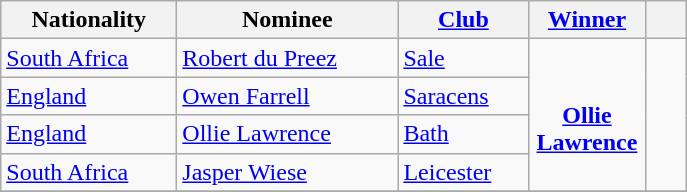<table class="wikitable">
<tr>
<th width=110>Nationality</th>
<th width=140>Nominee</th>
<th width=80><a href='#'>Club</a></th>
<th width=70><a href='#'>Winner</a></th>
<th width=20></th>
</tr>
<tr>
<td> <a href='#'>South Africa</a></td>
<td><a href='#'>Robert du Preez</a></td>
<td><a href='#'>Sale</a></td>
<td rowspan=4 align=center><br><strong><a href='#'>Ollie Lawrence</a></strong></td>
<td rowspan=4 align=center></td>
</tr>
<tr>
<td> <a href='#'>England</a></td>
<td><a href='#'>Owen Farrell</a></td>
<td><a href='#'>Saracens</a></td>
</tr>
<tr>
<td> <a href='#'>England</a></td>
<td><a href='#'>Ollie Lawrence</a></td>
<td><a href='#'>Bath</a></td>
</tr>
<tr>
<td> <a href='#'>South Africa</a></td>
<td><a href='#'>Jasper Wiese</a></td>
<td><a href='#'>Leicester</a></td>
</tr>
<tr>
</tr>
</table>
